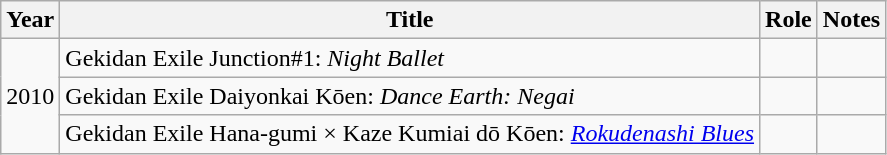<table class="wikitable">
<tr>
<th>Year</th>
<th>Title</th>
<th>Role</th>
<th>Notes</th>
</tr>
<tr>
<td rowspan="3">2010</td>
<td>Gekidan Exile Junction#1: <em>Night Ballet</em></td>
<td></td>
<td></td>
</tr>
<tr>
<td>Gekidan Exile Daiyonkai Kōen: <em>Dance Earth: Negai</em></td>
<td></td>
<td></td>
</tr>
<tr>
<td>Gekidan Exile Hana-gumi × Kaze Kumiai dō Kōen: <em><a href='#'>Rokudenashi Blues</a></em></td>
<td></td>
</tr>
</table>
